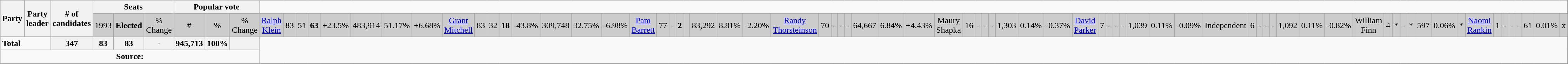<table class="wikitable" style="text-align:left;">
<tr style="text-align:left;">
<th rowspan=2 colspan=2>Party</th>
<th rowspan=2>Party leader</th>
<th rowspan=2># of<br>candidates</th>
<th colspan=3>Seats</th>
<th colspan=3>Popular vote</th>
</tr>
<tr bgcolor="CCCCCC">
<td align="center">1993</td>
<td align="center"><strong>Elected</strong></td>
<td align="center">% Change</td>
<td align="center">#</td>
<td align="center">%</td>
<td align="center">% Change<br></td>
<td align="center"><a href='#'>Ralph Klein</a></td>
<td align="right">83</td>
<td align="right">51</td>
<td align="right"><strong>63</strong></td>
<td align="right">+23.5%</td>
<td align="right">483,914</td>
<td align="right">51.17%</td>
<td align="right">+6.68%<br></td>
<td align="center"><a href='#'>Grant Mitchell</a></td>
<td align="right">83</td>
<td align="right">32</td>
<td align="right"><strong>18</strong></td>
<td align="right">-43.8%</td>
<td align="right">309,748</td>
<td align="right">32.75%</td>
<td align="right">-6.98%<br></td>
<td align="center"><a href='#'>Pam Barrett</a></td>
<td align="right">77</td>
<td align="right">-</td>
<td align="right"><strong>2</strong></td>
<td align="right"> </td>
<td align="right">83,292</td>
<td align="right">8.81%</td>
<td align="right">-2.20%<br></td>
<td align="center"><a href='#'>Randy Thorsteinson</a></td>
<td align="right">70</td>
<td align="right">-</td>
<td align="right">-</td>
<td align="right">-</td>
<td align="right">64,667</td>
<td align="right">6.84%</td>
<td align="right">+4.43%<br></td>
<td align="center">Maury Shapka</td>
<td align="right">16</td>
<td align="right">-</td>
<td align="right">-</td>
<td align="right">-</td>
<td align="right">1,303</td>
<td align="right">0.14%</td>
<td align="right">-0.37%<br></td>
<td align="center"><a href='#'>David Parker</a></td>
<td align="right">7</td>
<td align="right">-</td>
<td align="right">-</td>
<td align="right">-</td>
<td align="right">1,039</td>
<td align="right">0.11%</td>
<td align="right">-0.09%<br></td>
<td colspan=2>Independent</td>
<td align="right">6</td>
<td align="right">-</td>
<td align="right">-</td>
<td align="right">-</td>
<td align="right">1,092</td>
<td align="right">0.11%</td>
<td align="right">-0.82%<br></td>
<td align="center">William Finn</td>
<td align="right">4</td>
<td align="right">*</td>
<td align="right">-</td>
<td align="right">*</td>
<td align="right">597</td>
<td align="right">0.06%</td>
<td align="right">*<br></td>
<td align="center"><a href='#'>Naomi Rankin</a></td>
<td align="right">1</td>
<td align="right">-</td>
<td align="right">-</td>
<td align="right">-</td>
<td align="right">61</td>
<td align="right">0.01%</td>
<td align="right">x</td>
</tr>
<tr>
<td colspan=3><strong>Total</strong></td>
<th align="right">347</th>
<th align="right">83</th>
<th align="right">83</th>
<th align="right">-</th>
<th align="right">945,713</th>
<th align="right">100%</th>
<th> </th>
</tr>
<tr>
<td align="center" colspan=10><strong>Source:</strong> </td>
</tr>
<tr>
</tr>
</table>
